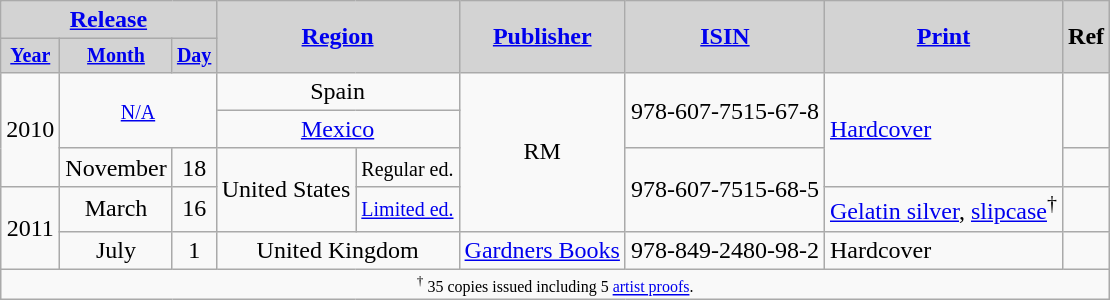<table class="wikitable" style="text-align:center;">
<tr>
<th colspan="3" style="background:#D3D3D3;"><a href='#'>Release</a></th>
<th colspan="2" rowspan="2" style="background:#D3D3D3;"><a href='#'>Region</a></th>
<th rowspan="2" style="background:#D3D3D3;"><a href='#'>Publisher</a></th>
<th rowspan="2" style="background:#D3D3D3;"><a href='#'>ISIN</a></th>
<th rowspan="2" style="background:#D3D3D3;"><a href='#'>Print</a></th>
<th rowspan="2" style="background:#D3D3D3;">Ref</th>
</tr>
<tr style="font-size:smaller;">
<th style="background:#D3D3D3;"><a href='#'>Year</a></th>
<th style="background:#D3D3D3;"><a href='#'>Month</a></th>
<th style="background:#D3D3D3;"><a href='#'>Day</a></th>
</tr>
<tr>
<td rowspan="3">2010</td>
<td rowspan="2" colspan="2"><small><a href='#'>N/A</a></small></td>
<td colspan="2">Spain</td>
<td rowspan="4">RM</td>
<td rowspan="2">978-607-7515-67-8</td>
<td rowspan="3" align="left"><a href='#'>Hardcover</a></td>
<td rowspan="2"></td>
</tr>
<tr>
<td colspan="2"><a href='#'>Mexico</a></td>
</tr>
<tr>
<td>November</td>
<td>18</td>
<td rowspan="2">United States</td>
<td><small> Regular ed.</small></td>
<td rowspan="2">978-607-7515-68-5</td>
<td></td>
</tr>
<tr>
<td rowspan="2">2011</td>
<td>March</td>
<td>16</td>
<td><small><a href='#'>Limited ed.</a></small></td>
<td align="left"><a href='#'>Gelatin silver</a>, <a href='#'>slipcase</a><sup>†</sup></td>
<td></td>
</tr>
<tr>
<td>July</td>
<td>1</td>
<td colspan="2">United Kingdom</td>
<td><a href='#'>Gardners Books</a></td>
<td>978-849-2480-98-2</td>
<td align="left">Hardcover</td>
<td></td>
</tr>
<tr>
<td colspan="9" style="font-size: 8pt" align="center"><sup>†</sup> 35 copies issued including 5 <a href='#'>artist proofs</a>.</td>
</tr>
</table>
